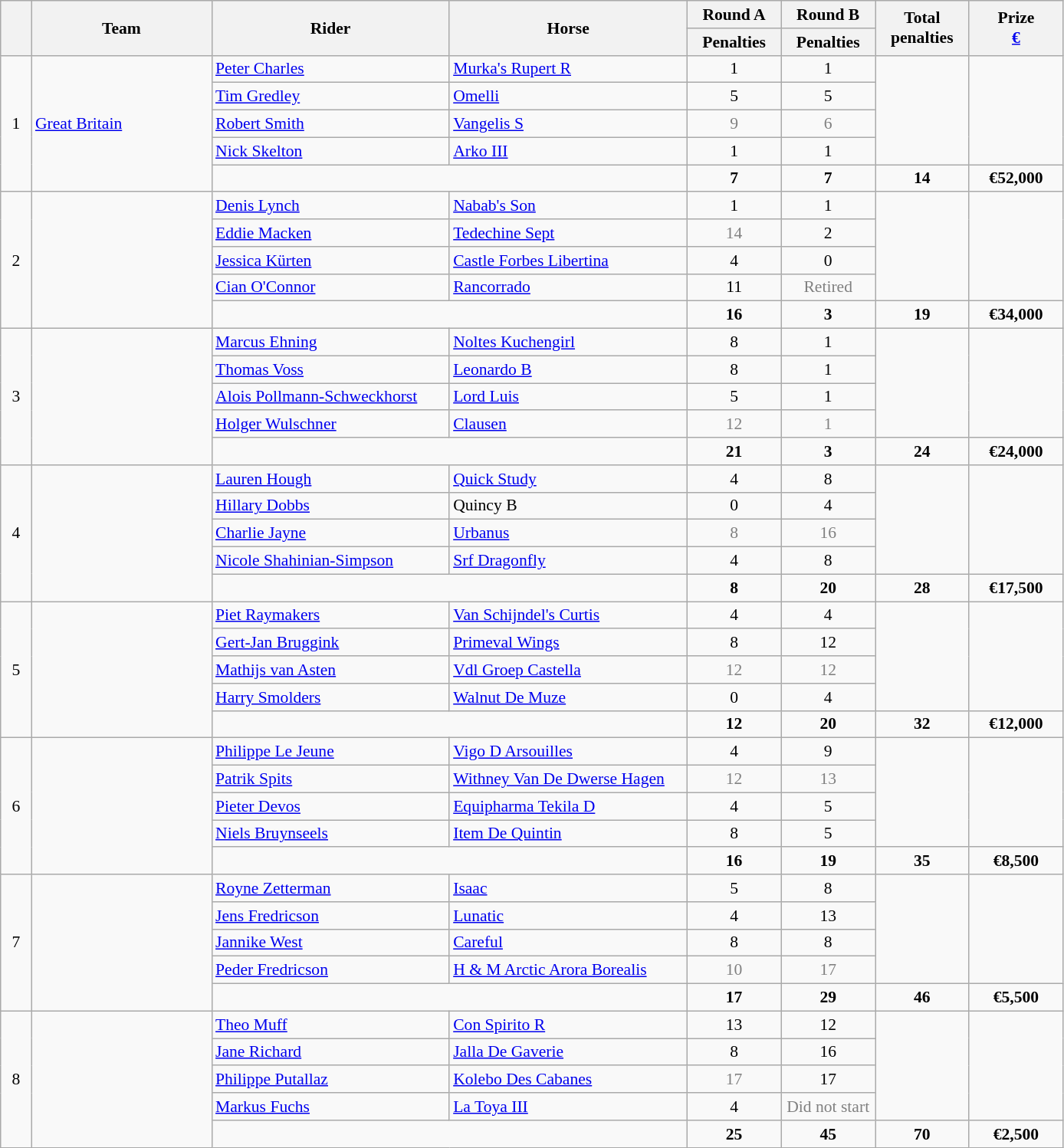<table class="wikitable" style="font-size: 90%">
<tr>
<th rowspan=2 width=20></th>
<th rowspan=2 width=150>Team</th>
<th rowspan=2 width=200>Rider</th>
<th rowspan=2 width=200>Horse</th>
<th>Round A</th>
<th>Round B</th>
<th rowspan=2 width=75>Total penalties</th>
<th rowspan=2 width=75>Prize<br><a href='#'>€</a></th>
</tr>
<tr>
<th width=75>Penalties</th>
<th width=75>Penalties</th>
</tr>
<tr>
<td rowspan=5 align=center>1</td>
<td rowspan=5> <a href='#'>Great Britain</a></td>
<td><a href='#'>Peter Charles</a></td>
<td><a href='#'>Murka's Rupert R</a></td>
<td align=center>1</td>
<td align=center>1</td>
<td rowspan=4></td>
</tr>
<tr>
<td><a href='#'>Tim Gredley</a></td>
<td><a href='#'>Omelli</a></td>
<td align=center>5</td>
<td align=center>5</td>
</tr>
<tr>
<td><a href='#'>Robert Smith</a></td>
<td><a href='#'>Vangelis S</a></td>
<td align=center style=color:gray>9</td>
<td align=center style=color:gray>6</td>
</tr>
<tr>
<td><a href='#'>Nick Skelton</a></td>
<td><a href='#'>Arko III</a></td>
<td align=center>1</td>
<td align=center>1</td>
</tr>
<tr>
<td colspan=2></td>
<td align=center><strong>7</strong></td>
<td align=center><strong>7</strong></td>
<td align=center><strong>14</strong></td>
<td align=center><strong>€52,000 </strong></td>
</tr>
<tr>
<td rowspan=5 align=center>2</td>
<td rowspan="5"></td>
<td><a href='#'>Denis Lynch</a></td>
<td><a href='#'>Nabab's Son</a></td>
<td align=center>1</td>
<td align=center>1</td>
<td rowspan=4></td>
</tr>
<tr>
<td><a href='#'>Eddie Macken</a></td>
<td><a href='#'>Tedechine Sept</a></td>
<td align=center style=color:gray>14</td>
<td align=center>2</td>
</tr>
<tr>
<td><a href='#'>Jessica Kürten</a></td>
<td><a href='#'>Castle Forbes Libertina</a></td>
<td align=center>4</td>
<td align=center>0</td>
</tr>
<tr>
<td><a href='#'>Cian O'Connor</a></td>
<td><a href='#'>Rancorrado</a></td>
<td align=center>11</td>
<td align=center style=color:gray>Retired</td>
</tr>
<tr>
<td colspan=2></td>
<td align=center><strong>16</strong></td>
<td align=center><strong>3</strong></td>
<td align=center><strong>19</strong></td>
<td align=center><strong>€34,000 </strong></td>
</tr>
<tr>
<td rowspan=5 align=center>3</td>
<td rowspan=5></td>
<td><a href='#'>Marcus Ehning</a></td>
<td><a href='#'>Noltes Kuchengirl</a></td>
<td align=center>8</td>
<td align=center>1</td>
<td rowspan=4></td>
</tr>
<tr>
<td><a href='#'>Thomas Voss</a></td>
<td><a href='#'>Leonardo B</a></td>
<td align=center>8</td>
<td align=center>1</td>
</tr>
<tr>
<td><a href='#'>Alois Pollmann-Schweckhorst</a></td>
<td><a href='#'>Lord Luis</a></td>
<td align=center>5</td>
<td align=center>1</td>
</tr>
<tr>
<td><a href='#'>Holger Wulschner</a></td>
<td><a href='#'>Clausen</a></td>
<td align=center style=color:gray>12</td>
<td align=center style=color:gray>1</td>
</tr>
<tr>
<td colspan=2></td>
<td align=center><strong>21</strong></td>
<td align=center><strong>3</strong></td>
<td align=center><strong>24</strong></td>
<td align=center><strong>€24,000 </strong></td>
</tr>
<tr>
<td rowspan=5 align=center>4</td>
<td rowspan=5></td>
<td><a href='#'>Lauren Hough</a></td>
<td><a href='#'>Quick Study</a></td>
<td align=center>4</td>
<td align=center>8</td>
<td rowspan=4></td>
</tr>
<tr>
<td><a href='#'>Hillary Dobbs</a></td>
<td>Quincy B</td>
<td align=center>0</td>
<td align=center>4</td>
</tr>
<tr>
<td><a href='#'>Charlie Jayne</a></td>
<td><a href='#'>Urbanus</a></td>
<td align=center style=color:gray>8</td>
<td align=center style=color:gray>16</td>
</tr>
<tr>
<td><a href='#'>Nicole Shahinian-Simpson</a></td>
<td><a href='#'>Srf Dragonfly</a></td>
<td align=center>4</td>
<td align=center>8</td>
</tr>
<tr>
<td colspan=2></td>
<td align=center><strong>8</strong></td>
<td align=center><strong>20</strong></td>
<td align=center><strong>28</strong></td>
<td align=center><strong>€17,500 </strong></td>
</tr>
<tr>
<td rowspan=5 align=center>5</td>
<td rowspan=5></td>
<td><a href='#'>Piet Raymakers</a></td>
<td><a href='#'>Van Schijndel's Curtis</a></td>
<td align=center>4</td>
<td align=center>4</td>
<td rowspan=4></td>
</tr>
<tr>
<td><a href='#'>Gert-Jan Bruggink</a></td>
<td><a href='#'>Primeval Wings</a></td>
<td align=center>8</td>
<td align=center>12</td>
</tr>
<tr>
<td><a href='#'>Mathijs van Asten</a></td>
<td><a href='#'>Vdl Groep Castella</a></td>
<td align=center style=color:gray>12</td>
<td align=center style=color:gray>12</td>
</tr>
<tr>
<td><a href='#'>Harry Smolders</a></td>
<td><a href='#'>Walnut De Muze</a></td>
<td align=center>0</td>
<td align=center>4</td>
</tr>
<tr>
<td colspan=2></td>
<td align=center><strong>12</strong></td>
<td align=center><strong>20</strong></td>
<td align=center><strong>32</strong></td>
<td align=center><strong>€12,000 </strong></td>
</tr>
<tr>
<td rowspan=5 align=center>6</td>
<td rowspan=5></td>
<td><a href='#'>Philippe Le Jeune</a></td>
<td><a href='#'>Vigo D Arsouilles</a></td>
<td align=center>4</td>
<td align=center>9</td>
<td rowspan=4></td>
</tr>
<tr>
<td><a href='#'>Patrik Spits</a></td>
<td><a href='#'>Withney Van De Dwerse Hagen</a></td>
<td align=center style=color:gray>12</td>
<td align=center style=color:gray>13</td>
</tr>
<tr>
<td><a href='#'>Pieter Devos</a></td>
<td><a href='#'>Equipharma Tekila D</a></td>
<td align=center>4</td>
<td align=center>5</td>
</tr>
<tr>
<td><a href='#'>Niels Bruynseels</a></td>
<td><a href='#'>Item De Quintin</a></td>
<td align=center>8</td>
<td align=center>5</td>
</tr>
<tr>
<td colspan=2></td>
<td align=center><strong>16</strong></td>
<td align=center><strong>19</strong></td>
<td align=center><strong>35</strong></td>
<td align=center><strong>€8,500 </strong></td>
</tr>
<tr>
<td rowspan=5 align=center>7</td>
<td rowspan=5></td>
<td><a href='#'>Royne Zetterman</a></td>
<td><a href='#'>Isaac</a></td>
<td align=center>5</td>
<td align=center>8</td>
<td rowspan=4></td>
</tr>
<tr>
<td><a href='#'>Jens Fredricson</a></td>
<td><a href='#'>Lunatic</a></td>
<td align=center>4</td>
<td align=center>13</td>
</tr>
<tr>
<td><a href='#'>Jannike West</a></td>
<td><a href='#'>Careful</a></td>
<td align=center>8</td>
<td align=center>8</td>
</tr>
<tr>
<td><a href='#'>Peder Fredricson</a></td>
<td><a href='#'>H & M Arctic Arora Borealis</a></td>
<td align=center style=color:gray>10</td>
<td align=center style=color:gray>17</td>
</tr>
<tr>
<td colspan=2></td>
<td align=center><strong>17</strong></td>
<td align=center><strong>29</strong></td>
<td align=center><strong>46</strong></td>
<td align=center><strong>€5,500 </strong></td>
</tr>
<tr>
<td rowspan=5 align=center>8</td>
<td rowspan=5></td>
<td><a href='#'>Theo Muff</a></td>
<td><a href='#'>Con Spirito R</a></td>
<td align=center>13</td>
<td align=center>12</td>
<td rowspan=4></td>
</tr>
<tr>
<td><a href='#'>Jane Richard</a></td>
<td><a href='#'>Jalla De Gaverie</a></td>
<td align=center>8</td>
<td align=center>16</td>
</tr>
<tr>
<td><a href='#'>Philippe Putallaz</a></td>
<td><a href='#'>Kolebo Des Cabanes</a></td>
<td align=center style=color:gray>17</td>
<td align=center>17</td>
</tr>
<tr>
<td><a href='#'>Markus Fuchs</a></td>
<td><a href='#'>La Toya III</a></td>
<td align=center>4</td>
<td align=center style=color:gray>Did not start</td>
</tr>
<tr>
<td colspan=2></td>
<td align=center><strong>25</strong></td>
<td align=center><strong>45</strong></td>
<td align=center><strong>70</strong></td>
<td align=center><strong>€2,500 </strong></td>
</tr>
</table>
